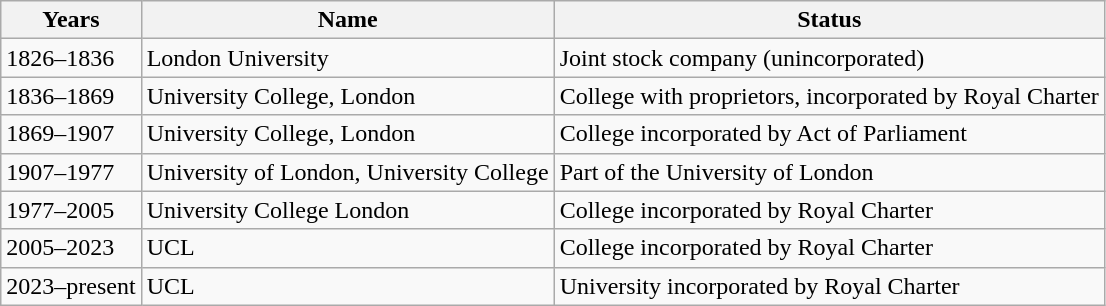<table class=wikitable>
<tr>
<th>Years</th>
<th>Name</th>
<th>Status</th>
</tr>
<tr>
<td>1826–1836</td>
<td>London University</td>
<td>Joint stock company (unincorporated)</td>
</tr>
<tr>
<td>1836–1869</td>
<td>University College, London</td>
<td>College with proprietors, incorporated by Royal Charter</td>
</tr>
<tr>
<td>1869–1907</td>
<td>University College, London</td>
<td>College incorporated by Act of Parliament</td>
</tr>
<tr>
<td>1907–1977</td>
<td>University of London, University College</td>
<td>Part of the University of London</td>
</tr>
<tr>
<td>1977–2005</td>
<td>University College London</td>
<td>College incorporated by Royal Charter</td>
</tr>
<tr>
<td>2005–2023</td>
<td>UCL</td>
<td>College incorporated by Royal Charter</td>
</tr>
<tr>
<td>2023–present</td>
<td>UCL</td>
<td>University incorporated by Royal Charter</td>
</tr>
</table>
